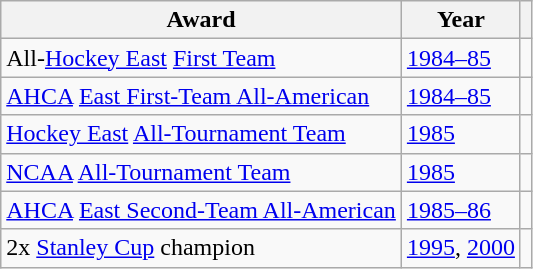<table class="wikitable">
<tr>
<th>Award</th>
<th>Year</th>
<th></th>
</tr>
<tr>
<td>All-<a href='#'>Hockey East</a> <a href='#'>First Team</a></td>
<td><a href='#'>1984–85</a></td>
<td></td>
</tr>
<tr>
<td><a href='#'>AHCA</a> <a href='#'>East First-Team All-American</a></td>
<td><a href='#'>1984–85</a></td>
<td></td>
</tr>
<tr>
<td><a href='#'>Hockey East</a> <a href='#'>All-Tournament Team</a></td>
<td><a href='#'>1985</a></td>
<td></td>
</tr>
<tr>
<td><a href='#'>NCAA</a> <a href='#'>All-Tournament Team</a></td>
<td><a href='#'>1985</a></td>
<td></td>
</tr>
<tr>
<td><a href='#'>AHCA</a> <a href='#'>East Second-Team All-American</a></td>
<td><a href='#'>1985–86</a></td>
<td></td>
</tr>
<tr>
<td>2x <a href='#'>Stanley Cup</a> champion</td>
<td><a href='#'>1995</a>, <a href='#'>2000</a></td>
<td></td>
</tr>
</table>
